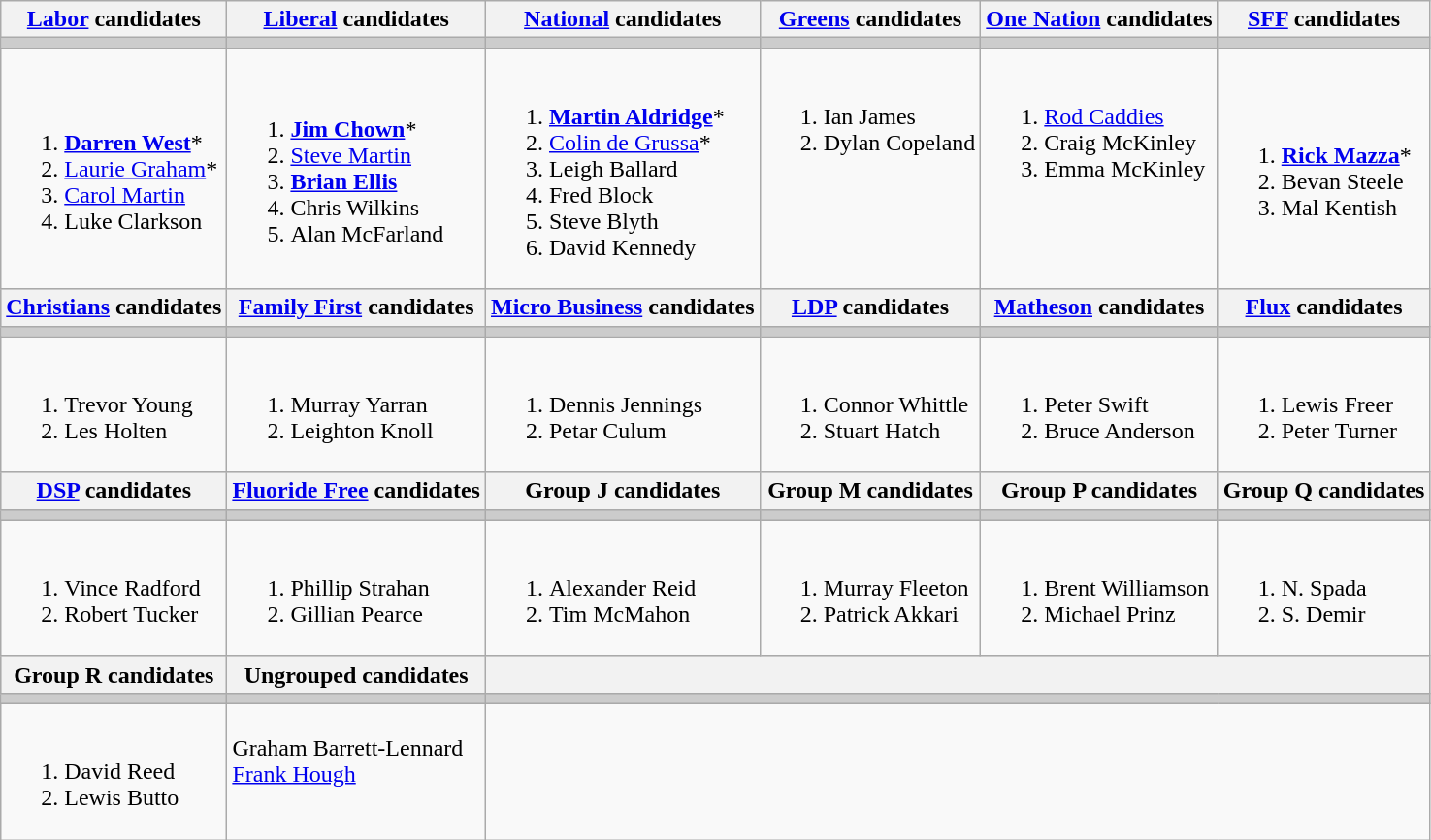<table class="wikitable">
<tr>
<th><a href='#'>Labor</a> candidates</th>
<th><a href='#'>Liberal</a> candidates</th>
<th><a href='#'>National</a> candidates</th>
<th><a href='#'>Greens</a> candidates</th>
<th><a href='#'>One Nation</a> candidates</th>
<th><a href='#'>SFF</a> candidates</th>
</tr>
<tr bgcolor="#cccccc">
<td></td>
<td></td>
<td></td>
<td></td>
<td></td>
<td></td>
</tr>
<tr>
<td><br><ol><li><strong><a href='#'>Darren West</a></strong>*</li><li><a href='#'>Laurie Graham</a>*</li><li><a href='#'>Carol Martin</a></li><li>Luke Clarkson</li></ol></td>
<td><br><ol><li><strong><a href='#'>Jim Chown</a></strong>*</li><li><a href='#'>Steve Martin</a></li><li><strong><a href='#'>Brian Ellis</a></strong></li><li>Chris Wilkins</li><li>Alan McFarland</li></ol></td>
<td><br><ol><li><strong><a href='#'>Martin Aldridge</a></strong>*</li><li><a href='#'>Colin de Grussa</a>*</li><li>Leigh Ballard</li><li>Fred Block</li><li>Steve Blyth</li><li>David Kennedy</li></ol></td>
<td valign=top><br><ol><li>Ian James</li><li>Dylan Copeland</li></ol></td>
<td valign="top"><br><ol><li><a href='#'>Rod Caddies</a></li><li>Craig McKinley</li><li>Emma McKinley</li></ol></td>
<td><br><ol><li><strong><a href='#'>Rick Mazza</a></strong>*</li><li>Bevan Steele</li><li>Mal Kentish</li></ol></td>
</tr>
<tr bgcolor="#cccccc">
<th><a href='#'>Christians</a> candidates</th>
<th><a href='#'>Family First</a> candidates</th>
<th><a href='#'>Micro Business</a> candidates</th>
<th><a href='#'>LDP</a> candidates</th>
<th><a href='#'>Matheson</a> candidates</th>
<th><a href='#'>Flux</a> candidates</th>
</tr>
<tr bgcolor="#cccccc">
<td></td>
<td></td>
<td></td>
<td></td>
<td></td>
<td></td>
</tr>
<tr>
<td valign=top><br><ol><li>Trevor Young</li><li>Les Holten</li></ol></td>
<td valign=top><br><ol><li>Murray Yarran</li><li>Leighton Knoll</li></ol></td>
<td valign=top><br><ol><li>Dennis Jennings</li><li>Petar Culum</li></ol></td>
<td valign=top><br><ol><li>Connor Whittle</li><li>Stuart Hatch</li></ol></td>
<td valign=top><br><ol><li>Peter Swift</li><li>Bruce Anderson</li></ol></td>
<td valign=top><br><ol><li>Lewis Freer</li><li>Peter Turner</li></ol></td>
</tr>
<tr bgcolor="#cccccc">
<th><a href='#'>DSP</a> candidates</th>
<th><a href='#'>Fluoride Free</a> candidates</th>
<th>Group J candidates</th>
<th>Group M candidates</th>
<th>Group P candidates</th>
<th>Group Q candidates</th>
</tr>
<tr bgcolor="#cccccc">
<td></td>
<td></td>
<td></td>
<td></td>
<td></td>
<td></td>
</tr>
<tr>
<td valign=top><br><ol><li>Vince Radford</li><li>Robert Tucker</li></ol></td>
<td valign=top><br><ol><li>Phillip Strahan</li><li>Gillian Pearce</li></ol></td>
<td valign=top><br><ol><li>Alexander Reid</li><li>Tim McMahon</li></ol></td>
<td valign=top><br><ol><li>Murray Fleeton</li><li>Patrick Akkari</li></ol></td>
<td valign=top><br><ol><li>Brent Williamson</li><li>Michael Prinz</li></ol></td>
<td valign=top><br><ol><li>N. Spada</li><li>S. Demir</li></ol></td>
</tr>
<tr bgcolor="#cccccc">
<th>Group R candidates</th>
<th>Ungrouped candidates</th>
<th colspan=4></th>
</tr>
<tr bgcolor="#cccccc">
<td></td>
<td></td>
<td colspan=4></td>
</tr>
<tr>
<td valign=top><br><ol><li>David Reed</li><li>Lewis Butto</li></ol></td>
<td valign=top><br>Graham Barrett-Lennard <br>
<a href='#'>Frank Hough</a></td>
</tr>
</table>
